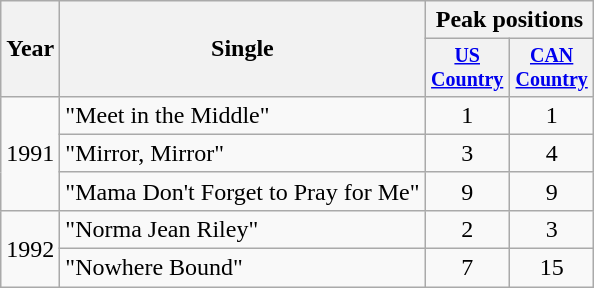<table class="wikitable" style="text-align:center;">
<tr>
<th rowspan="2">Year</th>
<th rowspan="2">Single</th>
<th colspan="2">Peak positions</th>
</tr>
<tr style="font-size:smaller;">
<th width="50"><a href='#'>US Country</a></th>
<th width="50"><a href='#'>CAN Country</a></th>
</tr>
<tr>
<td rowspan="3">1991</td>
<td align="left">"Meet in the Middle"</td>
<td>1</td>
<td>1</td>
</tr>
<tr>
<td align="left">"Mirror, Mirror"</td>
<td>3</td>
<td>4</td>
</tr>
<tr>
<td align="left">"Mama Don't Forget to Pray for Me"</td>
<td>9</td>
<td>9</td>
</tr>
<tr>
<td rowspan="2">1992</td>
<td align="left">"Norma Jean Riley"</td>
<td>2</td>
<td>3</td>
</tr>
<tr>
<td align="left">"Nowhere Bound"</td>
<td>7</td>
<td>15</td>
</tr>
</table>
